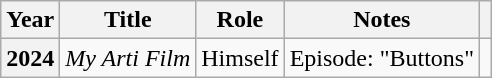<table class="wikitable plainrowheaders">
<tr>
<th scope="col">Year</th>
<th scope="col">Title</th>
<th scope="col">Role</th>
<th scope="col">Notes</th>
<th scope="col" class="unsortable"></th>
</tr>
<tr>
<th scope="row">2024</th>
<td><em>My Arti Film</em></td>
<td>Himself</td>
<td>Episode: "Buttons"</td>
<td style="text-align:center"></td>
</tr>
</table>
